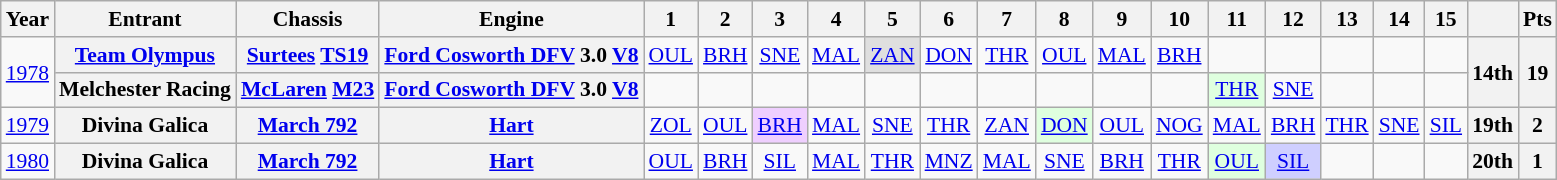<table class="wikitable" style="text-align:center; font-size:90%">
<tr>
<th>Year</th>
<th>Entrant</th>
<th>Chassis</th>
<th>Engine</th>
<th>1</th>
<th>2</th>
<th>3</th>
<th>4</th>
<th>5</th>
<th>6</th>
<th>7</th>
<th>8</th>
<th>9</th>
<th>10</th>
<th>11</th>
<th>12</th>
<th>13</th>
<th>14</th>
<th>15</th>
<th></th>
<th>Pts</th>
</tr>
<tr>
<td rowspan=2><a href='#'>1978</a></td>
<th><a href='#'>Team Olympus</a></th>
<th><a href='#'>Surtees</a> <a href='#'>TS19</a></th>
<th><a href='#'>Ford Cosworth DFV</a> 3.0 <a href='#'>V8</a></th>
<td><a href='#'>OUL</a></td>
<td><a href='#'>BRH</a></td>
<td><a href='#'>SNE</a></td>
<td><a href='#'>MAL</a></td>
<td style="background:#dfdfdf;"><a href='#'>ZAN</a><br></td>
<td><a href='#'>DON</a></td>
<td><a href='#'>THR</a></td>
<td><a href='#'>OUL</a></td>
<td><a href='#'>MAL</a></td>
<td><a href='#'>BRH</a></td>
<td></td>
<td></td>
<td></td>
<td></td>
<td></td>
<th rowspan=2>14th</th>
<th rowspan=2>19</th>
</tr>
<tr>
<th>Melchester Racing</th>
<th><a href='#'>McLaren</a> <a href='#'>M23</a></th>
<th><a href='#'>Ford Cosworth DFV</a> 3.0 <a href='#'>V8</a></th>
<td></td>
<td></td>
<td></td>
<td></td>
<td></td>
<td></td>
<td></td>
<td></td>
<td></td>
<td></td>
<td style="background:#dfffdf;"><a href='#'>THR</a><br></td>
<td><a href='#'>SNE</a></td>
<td></td>
<td></td>
<td></td>
</tr>
<tr>
<td><a href='#'>1979</a></td>
<th>Divina Galica</th>
<th><a href='#'>March 792</a></th>
<th><a href='#'>Hart</a></th>
<td><a href='#'>ZOL</a></td>
<td><a href='#'>OUL</a></td>
<td style="background:#efcfff;"><a href='#'>BRH</a><br></td>
<td><a href='#'>MAL</a></td>
<td><a href='#'>SNE</a></td>
<td><a href='#'>THR</a></td>
<td><a href='#'>ZAN</a></td>
<td style="background:#dfffdf;"><a href='#'>DON</a><br></td>
<td><a href='#'>OUL</a></td>
<td><a href='#'>NOG</a></td>
<td><a href='#'>MAL</a></td>
<td><a href='#'>BRH</a></td>
<td><a href='#'>THR</a></td>
<td><a href='#'>SNE</a></td>
<td><a href='#'>SIL</a></td>
<th>19th</th>
<th>2</th>
</tr>
<tr>
<td><a href='#'>1980</a></td>
<th>Divina Galica</th>
<th><a href='#'>March 792</a></th>
<th><a href='#'>Hart</a></th>
<td><a href='#'>OUL</a></td>
<td><a href='#'>BRH</a></td>
<td><a href='#'>SIL</a></td>
<td><a href='#'>MAL</a></td>
<td><a href='#'>THR</a></td>
<td><a href='#'>MNZ</a></td>
<td><a href='#'>MAL</a></td>
<td><a href='#'>SNE</a></td>
<td><a href='#'>BRH</a></td>
<td><a href='#'>THR</a></td>
<td style="background:#dfffdf;"><a href='#'>OUL</a><br></td>
<td style="background:#CFCFFF;"><a href='#'>SIL</a><br></td>
<td></td>
<td></td>
<td></td>
<th>20th</th>
<th>1</th>
</tr>
</table>
